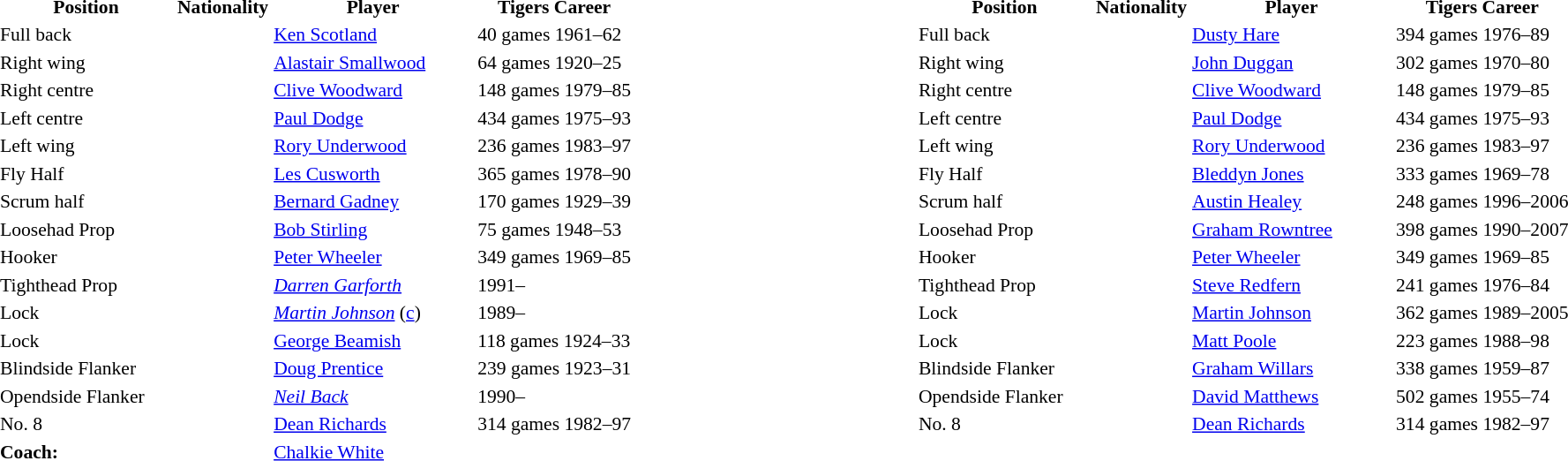<table width="100%">
<tr>
<td style="vertical-align: top;" width="50%"><br><table style="font-size: 90%">
<tr>
<th scope="col" style="width: 130px; align=left">Position</th>
<th scope="col" style="width: 50px;">Nationality</th>
<th scope="col" style="width: 150px;">Player</th>
<th>Tigers Career</th>
</tr>
<tr>
<td>Full back</td>
<td></td>
<td><a href='#'>Ken Scotland</a></td>
<td>40 games 1961–62</td>
<td></td>
</tr>
<tr>
<td>Right wing</td>
<td></td>
<td><a href='#'>Alastair Smallwood</a></td>
<td>64 games 1920–25</td>
<td></td>
</tr>
<tr>
<td>Right centre</td>
<td></td>
<td><a href='#'>Clive Woodward</a></td>
<td>148 games 1979–85</td>
<td></td>
</tr>
<tr>
<td>Left centre</td>
<td></td>
<td><a href='#'>Paul Dodge</a></td>
<td>434 games 1975–93</td>
<td></td>
</tr>
<tr>
<td>Left wing</td>
<td></td>
<td><a href='#'>Rory Underwood</a></td>
<td>236 games 1983–97</td>
<td></td>
</tr>
<tr>
<td>Fly Half</td>
<td></td>
<td><a href='#'>Les Cusworth</a></td>
<td>365 games 1978–90</td>
</tr>
<tr>
<td>Scrum half</td>
<td></td>
<td><a href='#'>Bernard Gadney</a></td>
<td>170 games 1929–39</td>
</tr>
<tr>
<td>Loosehad Prop</td>
<td></td>
<td><a href='#'>Bob Stirling</a></td>
<td>75 games 1948–53</td>
</tr>
<tr>
<td>Hooker</td>
<td></td>
<td><a href='#'>Peter Wheeler</a></td>
<td>349 games 1969–85</td>
</tr>
<tr>
<td>Tighthead Prop</td>
<td></td>
<td><em><a href='#'>Darren Garforth</a></em></td>
<td>1991–</td>
</tr>
<tr>
<td>Lock</td>
<td></td>
<td><em><a href='#'>Martin Johnson</a></em> (<a href='#'>c</a>)</td>
<td>1989–</td>
</tr>
<tr>
<td>Lock</td>
<td></td>
<td><a href='#'>George Beamish</a></td>
<td>118 games 1924–33</td>
</tr>
<tr>
<td>Blindside Flanker</td>
<td></td>
<td><a href='#'>Doug Prentice</a></td>
<td>239 games 1923–31</td>
</tr>
<tr>
<td>Opendside Flanker</td>
<td></td>
<td><em><a href='#'>Neil Back</a></em></td>
<td>1990–</td>
</tr>
<tr>
<td>No. 8</td>
<td></td>
<td><a href='#'>Dean Richards</a></td>
<td>314 games 1982–97</td>
</tr>
<tr>
<td><strong>Coach:</strong></td>
<td></td>
<td><a href='#'>Chalkie White</a></td>
</tr>
</table>
</td>
<td style="vertical-align: top;" width="50%"><br><table style="font-size: 90%"  align="center">
<tr>
<th scope="col" style="width: 130px; align=left">Position</th>
<th scope="col" style="width: 50px;">Nationality</th>
<th scope="col" style="width: 150px;">Player</th>
<th>Tigers Career</th>
</tr>
<tr>
<td>Full back</td>
<td></td>
<td><a href='#'>Dusty Hare</a></td>
<td>394 games 1976–89</td>
<td></td>
</tr>
<tr>
<td>Right wing</td>
<td></td>
<td><a href='#'>John Duggan</a></td>
<td>302 games 1970–80</td>
<td></td>
</tr>
<tr>
<td>Right centre</td>
<td></td>
<td><a href='#'>Clive Woodward</a></td>
<td>148 games 1979–85</td>
<td></td>
</tr>
<tr>
<td>Left centre</td>
<td></td>
<td><a href='#'>Paul Dodge</a></td>
<td>434 games 1975–93</td>
<td></td>
</tr>
<tr>
<td>Left wing</td>
<td></td>
<td><a href='#'>Rory Underwood</a></td>
<td>236 games 1983–97</td>
<td></td>
</tr>
<tr>
<td>Fly Half</td>
<td></td>
<td><a href='#'>Bleddyn Jones</a></td>
<td>333 games 1969–78</td>
</tr>
<tr>
<td>Scrum half</td>
<td></td>
<td><a href='#'>Austin Healey</a></td>
<td>248 games 1996–2006</td>
</tr>
<tr>
<td>Loosehad Prop</td>
<td></td>
<td><a href='#'>Graham Rowntree</a></td>
<td>398 games 1990–2007</td>
</tr>
<tr>
<td>Hooker</td>
<td></td>
<td><a href='#'>Peter Wheeler</a></td>
<td>349 games 1969–85</td>
</tr>
<tr>
<td>Tighthead Prop</td>
<td></td>
<td><a href='#'>Steve Redfern</a></td>
<td>241 games 1976–84</td>
</tr>
<tr>
<td>Lock</td>
<td></td>
<td><a href='#'>Martin Johnson</a></td>
<td>362 games 1989–2005</td>
</tr>
<tr>
<td>Lock</td>
<td></td>
<td><a href='#'>Matt Poole</a></td>
<td>223 games 1988–98</td>
</tr>
<tr>
<td>Blindside Flanker</td>
<td></td>
<td><a href='#'>Graham Willars</a></td>
<td>338 games 1959–87</td>
</tr>
<tr>
<td>Opendside Flanker</td>
<td></td>
<td><a href='#'>David Matthews</a></td>
<td>502 games 1955–74</td>
</tr>
<tr>
<td>No. 8</td>
<td></td>
<td><a href='#'>Dean Richards</a></td>
<td>314 games 1982–97</td>
</tr>
</table>
</td>
</tr>
</table>
